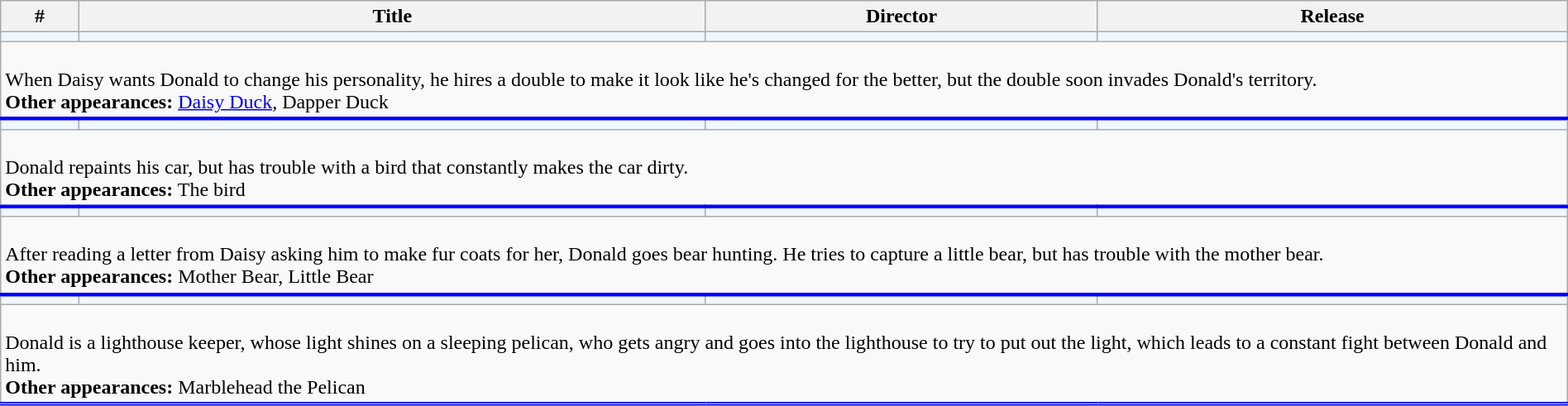<table class="wikitable sortable" width="100%">
<tr>
<th width="5%">#</th>
<th width="40%">Title</th>
<th width="25%" class="unsortable">Director</th>
<th width="30%">Release</th>
</tr>
<tr>
<td style="background-color: #F0F8FF"></td>
<td style="background-color: #F0F8FF"></td>
<td style="background-color: #F0F8FF"></td>
<td style="background-color: #F0F8FF"></td>
</tr>
<tr class="expand-child" style="border-bottom: 3px solid #0000FF;">
<td colspan="4"><br>When Daisy wants Donald to change his personality, he hires a double to make it look like he's changed for the better, but the double soon invades Donald's territory.<br><strong>Other appearances:</strong> <a href='#'>Daisy Duck</a>, Dapper Duck</td>
</tr>
<tr>
<td style="background-color: #F0F8FF"></td>
<td style="background-color: #F0F8FF"></td>
<td style="background-color: #F0F8FF"></td>
<td style="background-color: #F0F8FF"></td>
</tr>
<tr class="expand-child" style="border-bottom: 3px solid #0000FF;">
<td colspan="4"><br>Donald repaints his car, but has trouble with a bird that constantly makes the car dirty.<br><strong>Other appearances:</strong> The bird</td>
</tr>
<tr>
<td style="background-color: #F0F8FF"></td>
<td style="background-color: #F0F8FF"></td>
<td style="background-color: #F0F8FF"></td>
<td style="background-color: #F0F8FF"></td>
</tr>
<tr class="expand-child" style="border-bottom: 3px solid #0000FF;">
<td colspan="4"><br>After reading a letter from Daisy asking him to make fur coats for her, Donald goes bear hunting. He tries to capture a little bear, but has trouble with the mother bear.<br><strong>Other appearances:</strong> Mother Bear, Little Bear</td>
</tr>
<tr>
<td style="background-color: #F0F8FF"></td>
<td style="background-color: #F0F8FF"></td>
<td style="background-color: #F0F8FF"></td>
<td style="background-color: #F0F8FF"></td>
</tr>
<tr class="expand-child" style="border-bottom: 3px solid #0000FF;">
<td colspan="4"><br>Donald is a lighthouse keeper, whose light shines on a sleeping pelican, who gets angry and goes into the lighthouse to try to put out the light, which leads to a constant fight between Donald and him.<br><strong>Other appearances:</strong> Marblehead the Pelican</td>
</tr>
<tr>
</tr>
</table>
